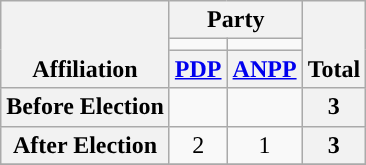<table class=wikitable style="text-align:center">
<tr style="vertical-align:bottom;">
<th rowspan=3>Affiliation</th>
<th colspan=2>Party</th>
<th rowspan=3>Total</th>
</tr>
<tr>
<td style="background-color:"></td>
<td style="background-color:"></td>
</tr>
<tr>
<th><a href='#'>PDP</a></th>
<th><a href='#'>ANPP</a></th>
</tr>
<tr>
<th>Before Election</th>
<td></td>
<td></td>
<th>3</th>
</tr>
<tr>
<th>After Election</th>
<td>2</td>
<td>1</td>
<th>3</th>
</tr>
<tr>
</tr>
</table>
